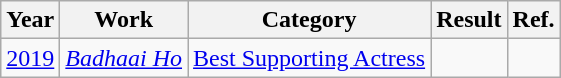<table class="wikitable sortable">
<tr>
<th>Year</th>
<th>Work</th>
<th>Category</th>
<th>Result</th>
<th>Ref.</th>
</tr>
<tr>
<td><a href='#'>2019</a></td>
<td><em><a href='#'>Badhaai Ho</a></em></td>
<td><a href='#'>Best Supporting Actress</a></td>
<td></td>
<td></td>
</tr>
</table>
